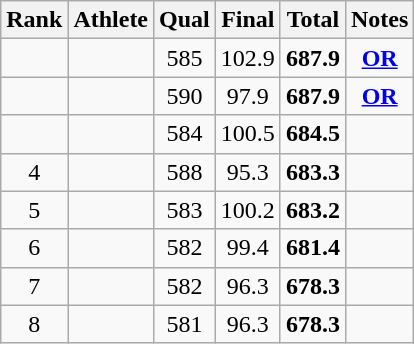<table class="wikitable sortable" style="text-align: center">
<tr>
<th>Rank</th>
<th>Athlete</th>
<th>Qual</th>
<th>Final</th>
<th>Total</th>
<th>Notes</th>
</tr>
<tr>
<td></td>
<td align=left></td>
<td>585</td>
<td>102.9</td>
<td><strong>687.9</strong></td>
<td><strong><a href='#'>OR</a></strong></td>
</tr>
<tr>
<td></td>
<td align=left></td>
<td>590</td>
<td>97.9</td>
<td><strong>687.9</strong></td>
<td><strong><a href='#'>OR</a></strong></td>
</tr>
<tr>
<td></td>
<td align=left></td>
<td>584</td>
<td>100.5</td>
<td><strong>684.5</strong></td>
<td></td>
</tr>
<tr>
<td>4</td>
<td align=left></td>
<td>588</td>
<td>95.3</td>
<td><strong>683.3</strong></td>
<td></td>
</tr>
<tr>
<td>5</td>
<td align=left></td>
<td>583</td>
<td>100.2</td>
<td><strong>683.2</strong></td>
<td></td>
</tr>
<tr>
<td>6</td>
<td align=left></td>
<td>582</td>
<td>99.4</td>
<td><strong>681.4</strong></td>
<td></td>
</tr>
<tr>
<td>7</td>
<td align=left></td>
<td>582</td>
<td>96.3</td>
<td><strong>678.3</strong></td>
<td></td>
</tr>
<tr>
<td>8</td>
<td align=left></td>
<td>581</td>
<td>96.3</td>
<td><strong>678.3</strong></td>
<td></td>
</tr>
</table>
